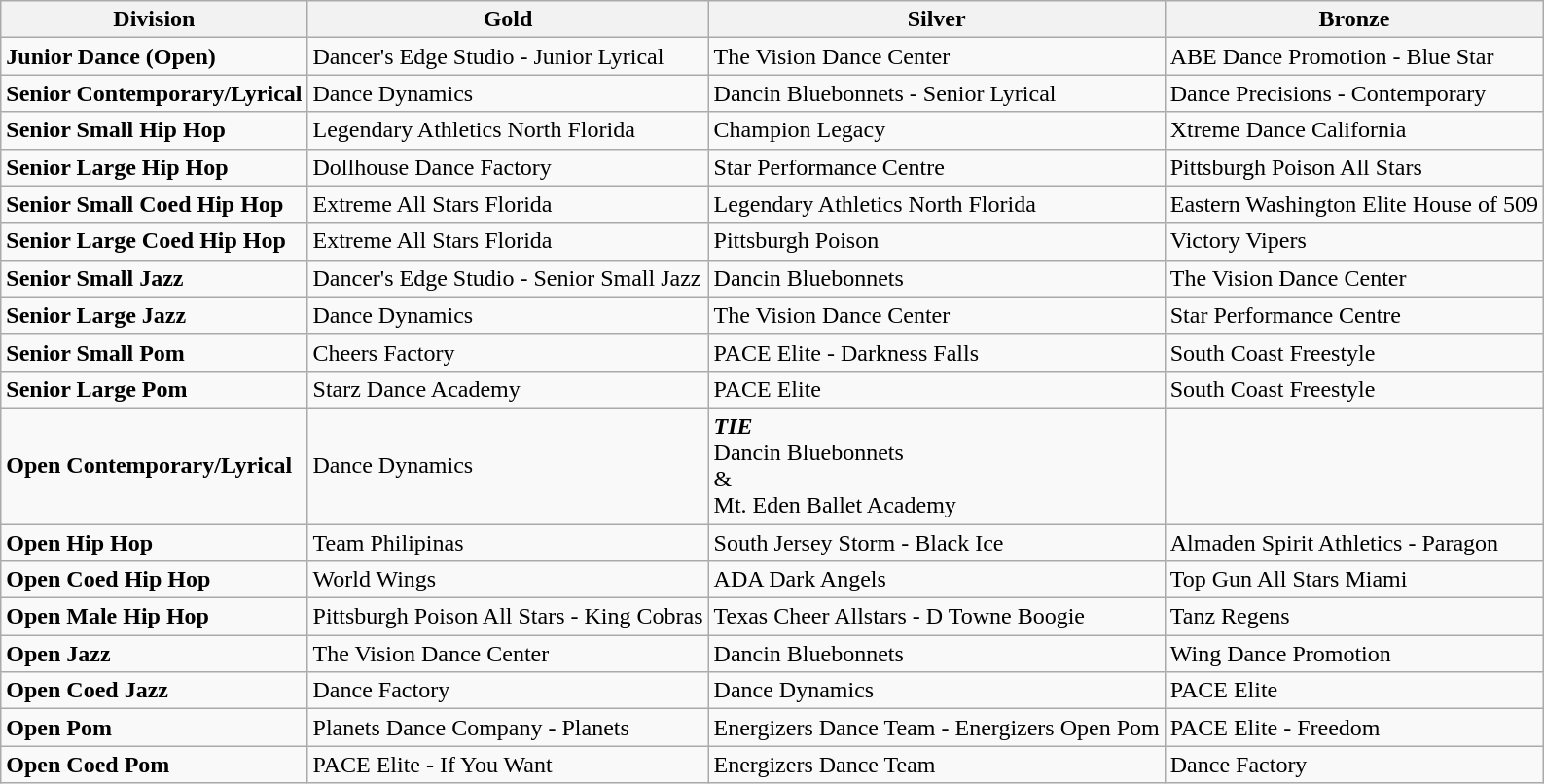<table class="wikitable">
<tr>
<th>Division</th>
<th>Gold</th>
<th>Silver</th>
<th>Bronze</th>
</tr>
<tr>
<td><strong>Junior Dance (Open)</strong></td>
<td>Dancer's Edge Studio - Junior Lyrical</td>
<td>The Vision Dance Center</td>
<td>ABE Dance Promotion - Blue Star</td>
</tr>
<tr>
<td><strong>Senior Contemporary/Lyrical</strong></td>
<td>Dance Dynamics</td>
<td>Dancin Bluebonnets - Senior Lyrical</td>
<td>Dance Precisions - Contemporary</td>
</tr>
<tr>
<td><strong>Senior Small Hip Hop</strong></td>
<td>Legendary Athletics North Florida</td>
<td>Champion Legacy</td>
<td>Xtreme Dance California</td>
</tr>
<tr>
<td><strong>Senior Large Hip Hop</strong></td>
<td>Dollhouse Dance Factory</td>
<td>Star Performance Centre</td>
<td>Pittsburgh Poison All Stars</td>
</tr>
<tr>
<td><strong>Senior Small Coed Hip Hop</strong></td>
<td>Extreme All Stars Florida</td>
<td>Legendary Athletics North Florida</td>
<td>Eastern Washington Elite House of 509</td>
</tr>
<tr>
<td><strong>Senior Large Coed Hip Hop</strong></td>
<td>Extreme All Stars Florida</td>
<td>Pittsburgh Poison</td>
<td>Victory Vipers</td>
</tr>
<tr>
<td><strong>Senior Small Jazz</strong></td>
<td>Dancer's Edge Studio - Senior Small Jazz</td>
<td>Dancin Bluebonnets</td>
<td>The Vision Dance Center</td>
</tr>
<tr>
<td><strong>Senior Large Jazz</strong></td>
<td>Dance Dynamics</td>
<td>The Vision Dance Center</td>
<td>Star Performance Centre</td>
</tr>
<tr>
<td><strong>Senior Small Pom</strong></td>
<td>Cheers Factory</td>
<td>PACE Elite - Darkness Falls</td>
<td>South Coast Freestyle</td>
</tr>
<tr>
<td><strong>Senior Large Pom</strong></td>
<td>Starz Dance Academy</td>
<td>PACE Elite</td>
<td>South Coast Freestyle</td>
</tr>
<tr>
<td><strong>Open Contemporary/Lyrical</strong></td>
<td>Dance Dynamics</td>
<td><strong><em>TIE</em></strong><br>Dancin Bluebonnets<br>&<br>Mt. Eden Ballet Academy</td>
<td></td>
</tr>
<tr>
<td><strong>Open Hip Hop</strong></td>
<td>Team Philipinas</td>
<td>South Jersey Storm - Black Ice</td>
<td>Almaden Spirit Athletics - Paragon</td>
</tr>
<tr>
<td><strong>Open Coed Hip Hop</strong></td>
<td>World Wings</td>
<td>ADA Dark Angels</td>
<td>Top Gun All Stars Miami</td>
</tr>
<tr>
<td><strong>Open Male Hip Hop</strong></td>
<td>Pittsburgh Poison All Stars - King Cobras</td>
<td>Texas Cheer Allstars - D Towne Boogie</td>
<td>Tanz Regens</td>
</tr>
<tr>
<td><strong>Open Jazz</strong></td>
<td>The Vision Dance Center</td>
<td>Dancin Bluebonnets</td>
<td>Wing Dance Promotion</td>
</tr>
<tr>
<td><strong>Open Coed Jazz</strong></td>
<td>Dance Factory</td>
<td>Dance Dynamics</td>
<td>PACE Elite</td>
</tr>
<tr>
<td><strong>Open Pom</strong></td>
<td>Planets Dance Company - Planets</td>
<td>Energizers Dance Team - Energizers Open Pom</td>
<td>PACE Elite - Freedom</td>
</tr>
<tr>
<td><strong>Open Coed Pom</strong></td>
<td>PACE Elite - If You Want</td>
<td>Energizers Dance Team</td>
<td>Dance Factory</td>
</tr>
</table>
